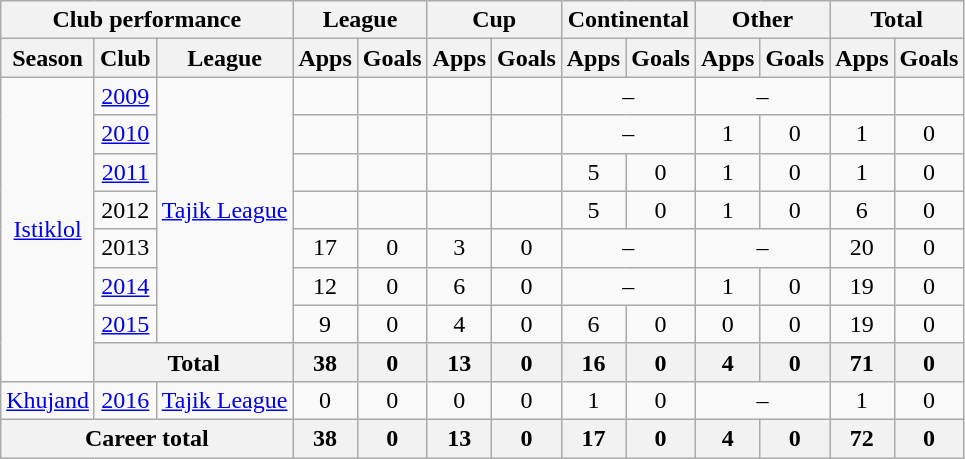<table class="wikitable" style="text-align:center;">
<tr>
<th colspan=3>Club performance</th>
<th colspan=2>League</th>
<th colspan=2>Cup</th>
<th colspan=2>Continental</th>
<th colspan=2>Other</th>
<th colspan=2>Total</th>
</tr>
<tr>
<th>Season</th>
<th>Club</th>
<th>League</th>
<th>Apps</th>
<th>Goals</th>
<th>Apps</th>
<th>Goals</th>
<th>Apps</th>
<th>Goals</th>
<th>Apps</th>
<th>Goals</th>
<th>Apps</th>
<th>Goals</th>
</tr>
<tr>
<td rowspan="8"><a href='#'>Istiklol</a></td>
<td><a href='#'>2009</a></td>
<td rowspan="7"><a href='#'>Tajik League</a></td>
<td></td>
<td></td>
<td></td>
<td></td>
<td colspan="2">–</td>
<td colspan="2">–</td>
<td></td>
<td></td>
</tr>
<tr>
<td><a href='#'>2010</a></td>
<td></td>
<td></td>
<td></td>
<td></td>
<td colspan="2">–</td>
<td>1</td>
<td>0</td>
<td>1</td>
<td>0</td>
</tr>
<tr>
<td><a href='#'>2011</a></td>
<td></td>
<td></td>
<td></td>
<td></td>
<td>5</td>
<td>0</td>
<td>1</td>
<td>0</td>
<td>1</td>
<td>0</td>
</tr>
<tr>
<td>2012</td>
<td></td>
<td></td>
<td></td>
<td></td>
<td>5</td>
<td>0</td>
<td>1</td>
<td>0</td>
<td>6</td>
<td>0</td>
</tr>
<tr>
<td>2013</td>
<td>17</td>
<td>0</td>
<td>3</td>
<td>0</td>
<td colspan="2">–</td>
<td colspan="2">–</td>
<td>20</td>
<td>0</td>
</tr>
<tr>
<td><a href='#'>2014</a></td>
<td>12</td>
<td>0</td>
<td>6</td>
<td>0</td>
<td colspan="2">–</td>
<td>1</td>
<td>0</td>
<td>19</td>
<td>0</td>
</tr>
<tr>
<td><a href='#'>2015</a></td>
<td>9</td>
<td>0</td>
<td>4</td>
<td>0</td>
<td>6</td>
<td>0</td>
<td>0</td>
<td>0</td>
<td>19</td>
<td>0</td>
</tr>
<tr>
<th colspan=2>Total</th>
<th>38</th>
<th>0</th>
<th>13</th>
<th>0</th>
<th>16</th>
<th>0</th>
<th>4</th>
<th>0</th>
<th>71</th>
<th>0</th>
</tr>
<tr>
<td><a href='#'>Khujand</a></td>
<td><a href='#'>2016</a></td>
<td><a href='#'>Tajik League</a></td>
<td>0</td>
<td>0</td>
<td>0</td>
<td>0</td>
<td>1</td>
<td>0</td>
<td colspan="2">–</td>
<td>1</td>
<td>0</td>
</tr>
<tr>
<th colspan=3>Career total</th>
<th>38</th>
<th>0</th>
<th>13</th>
<th>0</th>
<th>17</th>
<th>0</th>
<th>4</th>
<th>0</th>
<th>72</th>
<th>0</th>
</tr>
</table>
